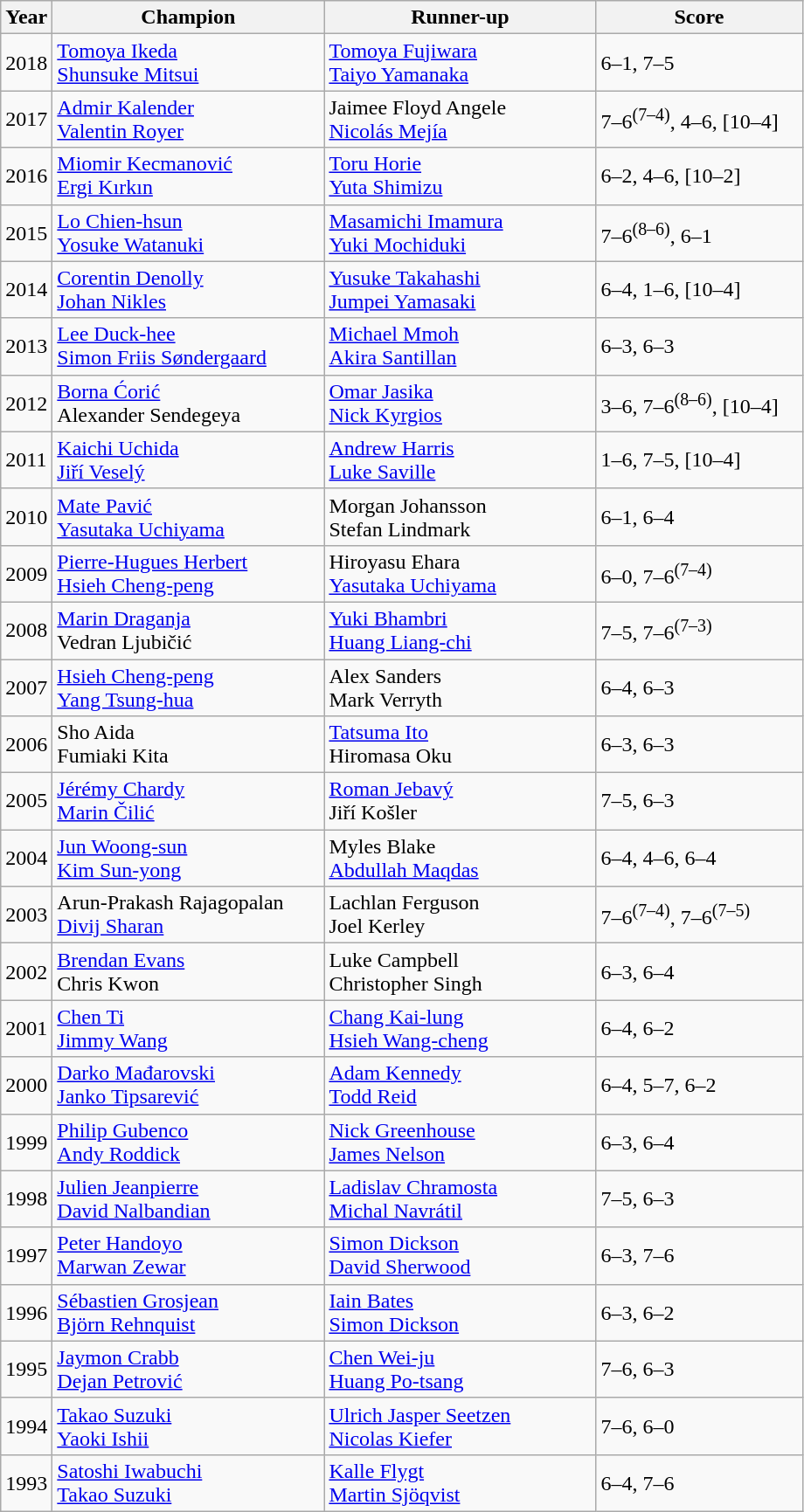<table class="wikitable">
<tr>
<th>Year</th>
<th width="200">Champion</th>
<th width="200">Runner-up</th>
<th width="150">Score</th>
</tr>
<tr>
<td>2018</td>
<td> <a href='#'>Tomoya Ikeda</a> <br>  <a href='#'>Shunsuke Mitsui</a></td>
<td> <a href='#'>Tomoya Fujiwara</a> <br>  <a href='#'>Taiyo Yamanaka</a></td>
<td>6–1, 7–5</td>
</tr>
<tr>
<td>2017</td>
<td> <a href='#'>Admir Kalender</a> <br>  <a href='#'>Valentin Royer</a></td>
<td> Jaimee Floyd Angele <br>  <a href='#'>Nicolás Mejía</a></td>
<td>7–6<sup>(7–4)</sup>, 4–6, [10–4]</td>
</tr>
<tr>
<td>2016</td>
<td> <a href='#'>Miomir Kecmanović</a> <br>  <a href='#'>Ergi Kırkın</a></td>
<td> <a href='#'>Toru Horie</a> <br>  <a href='#'>Yuta Shimizu</a></td>
<td>6–2, 4–6, [10–2]</td>
</tr>
<tr>
<td>2015</td>
<td> <a href='#'>Lo Chien-hsun</a> <br>  <a href='#'>Yosuke Watanuki</a></td>
<td> <a href='#'>Masamichi Imamura</a> <br>  <a href='#'>Yuki Mochiduki</a></td>
<td>7–6<sup>(8–6)</sup>, 6–1</td>
</tr>
<tr>
<td>2014</td>
<td> <a href='#'>Corentin Denolly</a> <br>  <a href='#'>Johan Nikles</a></td>
<td> <a href='#'>Yusuke Takahashi</a> <br>  <a href='#'>Jumpei Yamasaki</a></td>
<td>6–4, 1–6, [10–4]</td>
</tr>
<tr>
<td>2013</td>
<td> <a href='#'>Lee Duck-hee</a> <br>  <a href='#'>Simon Friis Søndergaard</a></td>
<td> <a href='#'>Michael Mmoh</a> <br>  <a href='#'>Akira Santillan</a></td>
<td>6–3, 6–3</td>
</tr>
<tr>
<td>2012</td>
<td> <a href='#'>Borna Ćorić</a> <br>  Alexander Sendegeya</td>
<td> <a href='#'>Omar Jasika</a> <br>  <a href='#'>Nick Kyrgios</a></td>
<td>3–6, 7–6<sup>(8–6)</sup>, [10–4]</td>
</tr>
<tr>
<td>2011</td>
<td> <a href='#'>Kaichi Uchida</a> <br>  <a href='#'>Jiří Veselý</a></td>
<td> <a href='#'>Andrew Harris</a> <br>  <a href='#'>Luke Saville</a></td>
<td>1–6, 7–5, [10–4]</td>
</tr>
<tr>
<td>2010</td>
<td> <a href='#'>Mate Pavić</a> <br>  <a href='#'>Yasutaka Uchiyama</a></td>
<td> Morgan Johansson <br>  Stefan Lindmark</td>
<td>6–1, 6–4</td>
</tr>
<tr>
<td>2009</td>
<td> <a href='#'>Pierre-Hugues Herbert</a> <br>  <a href='#'>Hsieh Cheng-peng</a></td>
<td> Hiroyasu Ehara <br>  <a href='#'>Yasutaka Uchiyama</a></td>
<td>6–0, 7–6<sup>(7–4)</sup></td>
</tr>
<tr>
<td>2008</td>
<td> <a href='#'>Marin Draganja</a> <br>  Vedran Ljubičić</td>
<td> <a href='#'>Yuki Bhambri</a> <br>  <a href='#'>Huang Liang-chi</a></td>
<td>7–5, 7–6<sup>(7–3)</sup></td>
</tr>
<tr>
<td>2007</td>
<td> <a href='#'>Hsieh Cheng-peng</a> <br>  <a href='#'>Yang Tsung-hua</a></td>
<td> Alex Sanders <br>  Mark Verryth</td>
<td>6–4, 6–3</td>
</tr>
<tr>
<td>2006</td>
<td> Sho Aida <br>  Fumiaki Kita</td>
<td> <a href='#'>Tatsuma Ito</a> <br>  Hiromasa Oku</td>
<td>6–3, 6–3</td>
</tr>
<tr>
<td>2005</td>
<td> <a href='#'>Jérémy Chardy</a> <br>  <a href='#'>Marin Čilić</a></td>
<td> <a href='#'>Roman Jebavý</a> <br>  Jiří Košler</td>
<td>7–5, 6–3</td>
</tr>
<tr>
<td>2004</td>
<td> <a href='#'>Jun Woong-sun</a> <br>  <a href='#'>Kim Sun-yong</a></td>
<td> Myles Blake <br>  <a href='#'>Abdullah Maqdas</a></td>
<td>6–4, 4–6, 6–4</td>
</tr>
<tr>
<td>2003</td>
<td> Arun-Prakash Rajagopalan <br>  <a href='#'>Divij Sharan</a></td>
<td> Lachlan Ferguson <br>  Joel Kerley</td>
<td>7–6<sup>(7–4)</sup>, 7–6<sup>(7–5)</sup></td>
</tr>
<tr>
<td>2002</td>
<td> <a href='#'>Brendan Evans</a> <br>  Chris Kwon</td>
<td> Luke Campbell <br>  Christopher Singh</td>
<td>6–3, 6–4</td>
</tr>
<tr>
<td>2001</td>
<td> <a href='#'>Chen Ti</a> <br>  <a href='#'>Jimmy Wang</a></td>
<td> <a href='#'>Chang Kai-lung</a> <br>  <a href='#'>Hsieh Wang-cheng</a></td>
<td>6–4, 6–2</td>
</tr>
<tr>
<td>2000</td>
<td> <a href='#'>Darko Mađarovski</a> <br>  <a href='#'>Janko Tipsarević</a></td>
<td> <a href='#'>Adam Kennedy</a> <br>  <a href='#'>Todd Reid</a></td>
<td>6–4, 5–7, 6–2</td>
</tr>
<tr>
<td>1999</td>
<td> <a href='#'>Philip Gubenco</a> <br>  <a href='#'>Andy Roddick</a></td>
<td> <a href='#'>Nick Greenhouse</a> <br>  <a href='#'>James Nelson</a></td>
<td>6–3, 6–4</td>
</tr>
<tr>
<td>1998</td>
<td> <a href='#'>Julien Jeanpierre</a> <br>  <a href='#'>David Nalbandian</a></td>
<td> <a href='#'>Ladislav Chramosta</a> <br>  <a href='#'>Michal Navrátil</a></td>
<td>7–5, 6–3</td>
</tr>
<tr>
<td>1997</td>
<td> <a href='#'>Peter Handoyo</a> <br>  <a href='#'>Marwan Zewar</a></td>
<td> <a href='#'>Simon Dickson</a> <br>  <a href='#'>David Sherwood</a></td>
<td>6–3, 7–6</td>
</tr>
<tr>
<td>1996</td>
<td> <a href='#'>Sébastien Grosjean</a> <br>  <a href='#'>Björn Rehnquist</a></td>
<td> <a href='#'>Iain Bates</a> <br>  <a href='#'>Simon Dickson</a></td>
<td>6–3, 6–2</td>
</tr>
<tr>
<td>1995</td>
<td> <a href='#'>Jaymon Crabb</a> <br>  <a href='#'>Dejan Petrović</a></td>
<td> <a href='#'>Chen Wei-ju</a> <br>  <a href='#'>Huang Po-tsang</a></td>
<td>7–6, 6–3</td>
</tr>
<tr>
<td>1994</td>
<td> <a href='#'>Takao Suzuki</a> <br>  <a href='#'>Yaoki Ishii</a></td>
<td> <a href='#'>Ulrich Jasper Seetzen</a> <br>  <a href='#'>Nicolas Kiefer</a></td>
<td>7–6, 6–0</td>
</tr>
<tr>
<td>1993</td>
<td> <a href='#'>Satoshi Iwabuchi</a> <br>  <a href='#'>Takao Suzuki</a></td>
<td> <a href='#'>Kalle Flygt</a> <br>  <a href='#'>Martin Sjöqvist</a></td>
<td>6–4, 7–6</td>
</tr>
</table>
